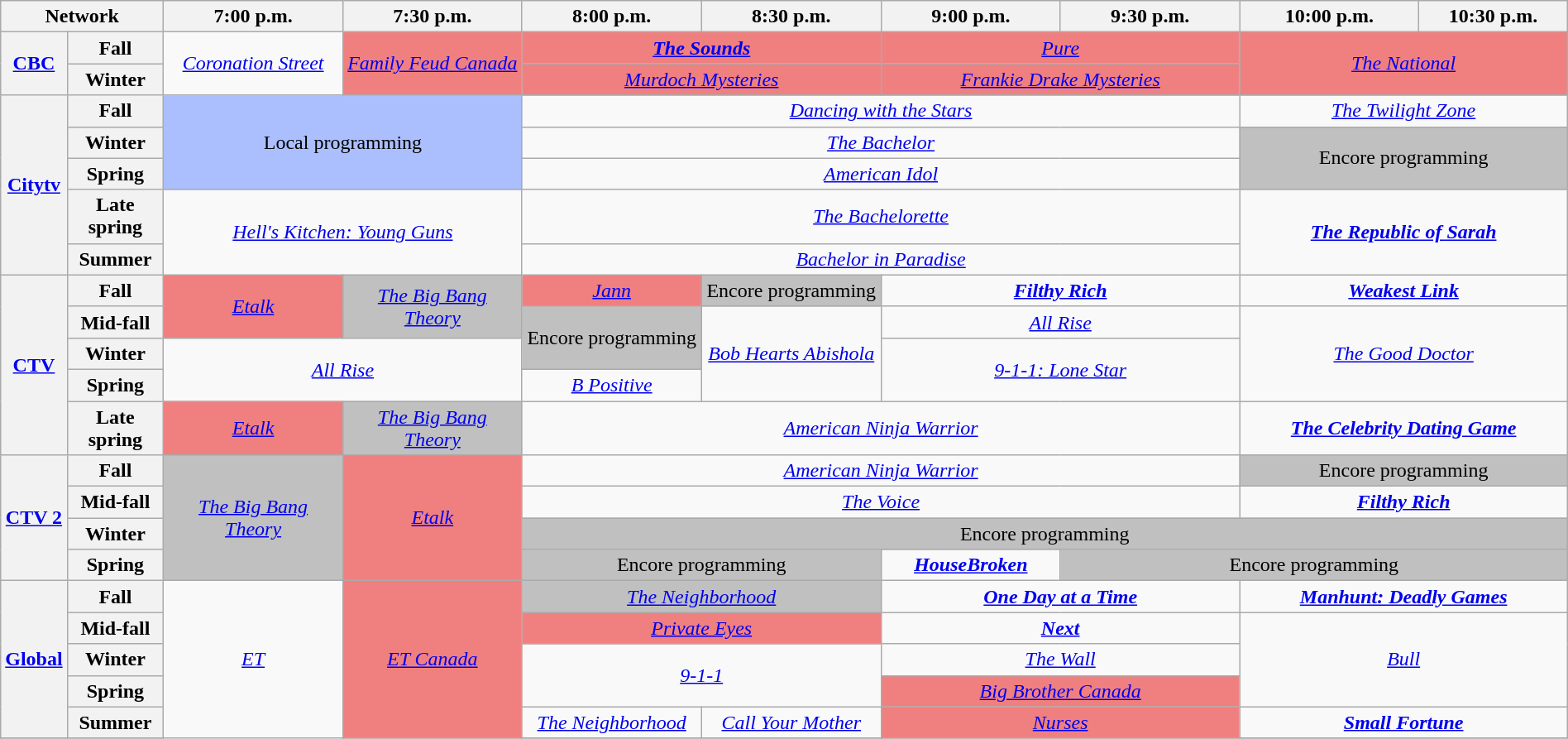<table class=wikitable style=width:100%;margin-right:0;text-align:center>
<tr>
<th style=width:10% colspan=2>Network</th>
<th style=width:11.5%>7:00 p.m.</th>
<th style=width:11.5%>7:30 p.m.</th>
<th style=width:11.5%>8:00 p.m.</th>
<th style=width:11.5%>8:30 p.m.</th>
<th style=width:11.5%>9:00 p.m.</th>
<th style=width:11.5%>9:30 p.m.</th>
<th style=width:11.5%>10:00 p.m.</th>
<th style=width:11.5%>10:30 p.m.</th>
</tr>
<tr>
<th rowspan=2><a href='#'>CBC</a></th>
<th>Fall</th>
<td rowspan=2><em><a href='#'>Coronation Street</a></em></td>
<td style=background:#f08080 rowspan=2><em><a href='#'>Family Feud Canada</a></em></td>
<td style=background:#f08080 colspan=2><strong><em><a href='#'>The Sounds</a></em></strong></td>
<td style=background:#f08080 colspan=2><em><a href='#'>Pure</a></em></td>
<td style=background:#f08080 colspan=2 rowspan=2><em><a href='#'>The National</a></em></td>
</tr>
<tr>
<th>Winter</th>
<td style=background:#f08080 colspan=2><em><a href='#'>Murdoch Mysteries</a></em></td>
<td style=background:#f08080 colspan=2><em><a href='#'>Frankie Drake Mysteries</a></em></td>
</tr>
<tr>
<th rowspan="5"><a href='#'>Citytv</a></th>
<th>Fall</th>
<td rowspan="3" style=background:#abbfff colspan="2">Local programming</td>
<td colspan="4"><em><a href='#'>Dancing with the Stars</a></em></td>
<td colspan="2"><em><a href='#'>The Twilight Zone</a></em></td>
</tr>
<tr>
<th>Winter</th>
<td colspan="4"><em><a href='#'>The Bachelor</a></em></td>
<td colspan="2" rowspan="2" style="background:#C0C0C0">Encore programming</td>
</tr>
<tr>
<th>Spring</th>
<td colspan="4"><em><a href='#'>American Idol</a></em></td>
</tr>
<tr>
<th>Late spring</th>
<td rowspan="2" colspan="2"><em><a href='#'>Hell's Kitchen: Young Guns</a></em></td>
<td colspan="4"><em><a href='#'>The Bachelorette</a></em></td>
<td rowspan="2" colspan="2"><strong><em><a href='#'>The Republic of Sarah</a></em></strong></td>
</tr>
<tr>
<th>Summer</th>
<td colspan="4"><em><a href='#'>Bachelor in Paradise</a></em></td>
</tr>
<tr>
<th rowspan="5"><a href='#'>CTV</a></th>
<th>Fall</th>
<td rowspan=2 style=background:#f08080><em><a href='#'>Etalk</a></em></td>
<td rowspan=2 style=background:#C0C0C0><em><a href='#'>The Big Bang Theory</a></em> </td>
<td style=background:#f08080><em><a href='#'>Jann</a></em></td>
<td style=background:#C0C0C0>Encore programming</td>
<td colspan="2"><strong><em><a href='#'>Filthy Rich</a></em></strong></td>
<td colspan="2"><strong><em><a href='#'>Weakest Link</a></em></strong></td>
</tr>
<tr>
<th>Mid-fall</th>
<td rowspan="2" style=background:#C0C0C0>Encore programming</td>
<td rowspan="3"><em><a href='#'>Bob Hearts Abishola</a></em></td>
<td colspan="2"><em><a href='#'>All Rise</a></em></td>
<td rowspan="3" colspan="2"><em><a href='#'>The Good Doctor</a></em></td>
</tr>
<tr>
<th>Winter</th>
<td rowspan="2" colspan="2"><em><a href='#'>All Rise</a></em></td>
<td rowspan="2" colspan="2"><em><a href='#'>9-1-1: Lone Star</a></em></td>
</tr>
<tr>
<th>Spring</th>
<td><em><a href='#'>B Positive</a></em></td>
</tr>
<tr>
<th>Late spring</th>
<td style=background:#f08080><em><a href='#'>Etalk</a></em></td>
<td style=background:#C0C0C0><em><a href='#'>The Big Bang Theory</a></em> </td>
<td colspan=4><em><a href='#'>American Ninja Warrior</a></em></td>
<td colspan=2><strong><em><a href='#'>The Celebrity Dating Game</a></em></strong></td>
</tr>
<tr>
<th rowspan="4"><a href='#'>CTV 2</a></th>
<th>Fall</th>
<td style=background:#C0C0C0 rowspan="4"><em><a href='#'>The Big Bang Theory</a></em> </td>
<td style=background:#f08080 rowspan="4"><em><a href='#'>Etalk</a></em></td>
<td colspan="4"><em><a href='#'>American Ninja Warrior</a></em></td>
<td colspan="2" style=background:#C0C0C0>Encore programming</td>
</tr>
<tr>
<th>Mid-fall</th>
<td colspan="4"><em><a href='#'>The Voice</a></em></td>
<td colspan="2"><strong><em><a href='#'>Filthy Rich</a></em></strong></td>
</tr>
<tr>
<th>Winter</th>
<td colspan="6" style=background:#C0C0C0>Encore programming</td>
</tr>
<tr>
<th>Spring</th>
<td colspan="2" style=background:#C0C0C0>Encore programming</td>
<td><strong><em><a href='#'>HouseBroken</a></em></strong></td>
<td colspan="5" style=background:#C0C0C0>Encore programming</td>
</tr>
<tr>
<th rowspan=5><a href='#'>Global</a></th>
<th>Fall</th>
<td rowspan=6><em><a href='#'>ET</a></em></td>
<td style=background:#f08080 rowspan=6><em><a href='#'>ET Canada</a></em></td>
<td style=background:#C0C0C0 colspan=2><em><a href='#'>The Neighborhood</a></em> </td>
<td colspan=2><strong><em><a href='#'>One Day at a Time</a></em></strong></td>
<td colspan=2><strong><em><a href='#'>Manhunt: Deadly Games</a></em></strong></td>
</tr>
<tr>
<th>Mid-fall</th>
<td style=background:#f08080 colspan=2><em><a href='#'>Private Eyes</a></em></td>
<td colspan=2><strong><em><a href='#'>Next</a></em></strong></td>
<td colspan=2 rowspan=3><em><a href='#'>Bull</a></em></td>
</tr>
<tr>
<th>Winter</th>
<td rowspan=2 colspan=2><em><a href='#'>9-1-1</a></em></td>
<td colspan=2><em><a href='#'>The Wall</a></em></td>
</tr>
<tr>
<th>Spring</th>
<td style=background:#f08080 colspan=2><em><a href='#'>Big Brother Canada</a></em></td>
</tr>
<tr>
<th>Summer</th>
<td><em><a href='#'>The Neighborhood</a></em></td>
<td><em><a href='#'>Call Your Mother</a></em></td>
<td style=background:#f08080 rowspan=2 colspan=2><em><a href='#'>Nurses</a></em></td>
<td colspan=2><strong><em><a href='#'>Small Fortune</a></em></strong></td>
</tr>
<tr>
</tr>
</table>
